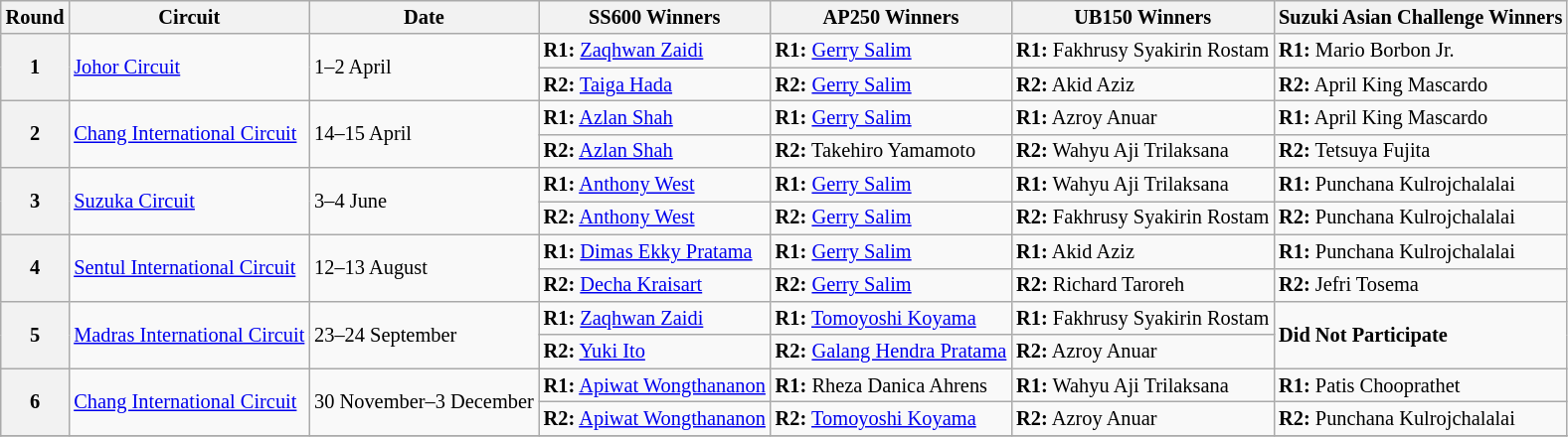<table class="wikitable" style="font-size: 85%">
<tr>
<th>Round</th>
<th>Circuit</th>
<th>Date</th>
<th>SS600 Winners</th>
<th>AP250 Winners</th>
<th>UB150 Winners</th>
<th>Suzuki Asian Challenge Winners</th>
</tr>
<tr>
<th rowspan="2">1</th>
<td rowspan="2"> <a href='#'>Johor Circuit</a></td>
<td rowspan="2">1–2 April</td>
<td><strong>R1:</strong>  <a href='#'>Zaqhwan Zaidi</a></td>
<td><strong>R1:</strong>  <a href='#'>Gerry Salim</a></td>
<td><strong>R1:</strong>  Fakhrusy Syakirin Rostam</td>
<td><strong>R1:</strong>  Mario Borbon Jr.</td>
</tr>
<tr>
<td><strong>R2:</strong>  <a href='#'>Taiga Hada</a></td>
<td><strong>R2:</strong>  <a href='#'>Gerry Salim</a></td>
<td><strong>R2:</strong>  Akid Aziz</td>
<td><strong>R2:</strong>  April King Mascardo</td>
</tr>
<tr>
<th rowspan="2">2</th>
<td rowspan="2"> <a href='#'>Chang International Circuit</a></td>
<td rowspan="2">14–15 April</td>
<td><strong>R1:</strong>  <a href='#'>Azlan Shah</a></td>
<td><strong>R1:</strong>  <a href='#'>Gerry Salim</a></td>
<td><strong>R1:</strong>  Azroy Anuar</td>
<td><strong>R1:</strong>  April King Mascardo</td>
</tr>
<tr>
<td><strong>R2:</strong>  <a href='#'>Azlan Shah</a></td>
<td><strong>R2:</strong>  Takehiro Yamamoto</td>
<td><strong>R2:</strong>  Wahyu Aji Trilaksana</td>
<td><strong>R2:</strong>  Tetsuya Fujita</td>
</tr>
<tr>
<th rowspan="2">3</th>
<td rowspan="2"> <a href='#'>Suzuka Circuit</a></td>
<td rowspan="2">3–4 June</td>
<td><strong>R1:</strong>  <a href='#'>Anthony West</a></td>
<td><strong>R1:</strong>  <a href='#'>Gerry Salim</a></td>
<td><strong>R1:</strong>  Wahyu Aji Trilaksana</td>
<td><strong>R1:</strong>  Punchana Kulrojchalalai</td>
</tr>
<tr>
<td><strong>R2:</strong>  <a href='#'>Anthony West</a></td>
<td><strong>R2:</strong>  <a href='#'>Gerry Salim</a></td>
<td><strong>R2:</strong>  Fakhrusy Syakirin Rostam</td>
<td><strong>R2:</strong>  Punchana Kulrojchalalai</td>
</tr>
<tr>
<th rowspan="2">4</th>
<td rowspan="2"> <a href='#'>Sentul International Circuit</a></td>
<td rowspan="2">12–13 August</td>
<td><strong>R1:</strong>  <a href='#'>Dimas Ekky Pratama</a></td>
<td><strong>R1:</strong>  <a href='#'>Gerry Salim</a></td>
<td><strong>R1:</strong>  Akid Aziz</td>
<td><strong>R1:</strong>  Punchana Kulrojchalalai</td>
</tr>
<tr>
<td><strong>R2:</strong>  <a href='#'>Decha Kraisart</a></td>
<td><strong>R2:</strong>  <a href='#'>Gerry Salim</a></td>
<td><strong>R2:</strong>  Richard Taroreh</td>
<td><strong>R2:</strong>  Jefri Tosema</td>
</tr>
<tr>
<th rowspan="2">5</th>
<td rowspan="2"> <a href='#'>Madras International Circuit</a></td>
<td rowspan="2">23–24 September</td>
<td><strong>R1:</strong>  <a href='#'>Zaqhwan Zaidi</a></td>
<td><strong>R1:</strong>  <a href='#'>Tomoyoshi Koyama</a></td>
<td><strong>R1:</strong>  Fakhrusy Syakirin Rostam</td>
<td rowspan="2"><strong>Did Not Participate</strong></td>
</tr>
<tr>
<td><strong>R2:</strong>  <a href='#'>Yuki Ito</a></td>
<td><strong>R2:</strong>  <a href='#'>Galang Hendra Pratama</a></td>
<td><strong>R2:</strong>  Azroy Anuar</td>
</tr>
<tr>
<th rowspan="2">6</th>
<td rowspan="2"> <a href='#'>Chang International Circuit</a></td>
<td rowspan="2">30 November–3 December</td>
<td><strong>R1:</strong>  <a href='#'>Apiwat Wongthananon</a></td>
<td><strong>R1:</strong>  Rheza Danica Ahrens</td>
<td><strong>R1:</strong>  Wahyu Aji Trilaksana</td>
<td><strong>R1:</strong>  Patis Chooprathet</td>
</tr>
<tr>
<td><strong>R2:</strong>  <a href='#'>Apiwat Wongthananon</a></td>
<td><strong>R2:</strong>  <a href='#'>Tomoyoshi Koyama</a></td>
<td><strong>R2:</strong>  Azroy Anuar</td>
<td><strong>R2:</strong>  Punchana Kulrojchalalai</td>
</tr>
<tr>
</tr>
</table>
